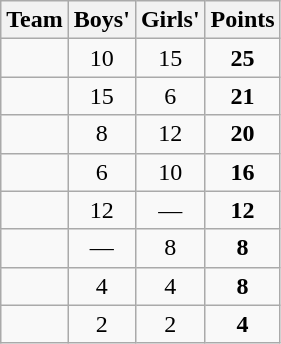<table class=wikitable style="text-align:center">
<tr>
<th>Team</th>
<th>Boys'</th>
<th>Girls'</th>
<th>Points</th>
</tr>
<tr>
<td align=left></td>
<td>10</td>
<td>15</td>
<td><strong>25</strong></td>
</tr>
<tr>
<td align=left></td>
<td>15</td>
<td>6</td>
<td><strong>21</strong></td>
</tr>
<tr>
<td align=left></td>
<td>8</td>
<td>12</td>
<td><strong>20</strong></td>
</tr>
<tr>
<td align=left></td>
<td>6</td>
<td>10</td>
<td><strong>16</strong></td>
</tr>
<tr>
<td align=left></td>
<td>12</td>
<td>—</td>
<td><strong>12</strong></td>
</tr>
<tr>
<td align=left></td>
<td>—</td>
<td>8</td>
<td><strong>8</strong></td>
</tr>
<tr>
<td align=left></td>
<td>4</td>
<td>4</td>
<td><strong>8</strong></td>
</tr>
<tr>
<td align=left></td>
<td>2</td>
<td>2</td>
<td><strong>4</strong></td>
</tr>
</table>
